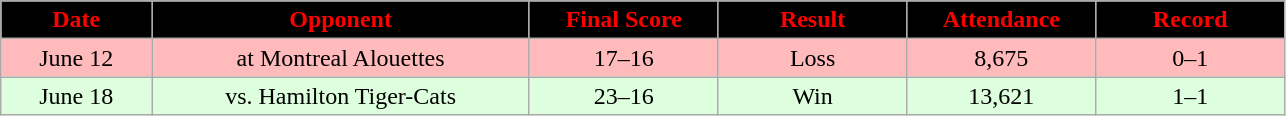<table class="wikitable sortable">
<tr>
<th style="background:black;color:#FF0000;"  width="8%">Date</th>
<th style="background:black;color:#FF0000;"  width="20%">Opponent</th>
<th style="background:black;color:#FF0000;"  width="10%">Final Score</th>
<th style="background:black;color:#FF0000;"  width="10%">Result</th>
<th style="background:black;color:#FF0000;"  width="10%">Attendance</th>
<th style="background:black;color:#FF0000;"  width="10%">Record</th>
</tr>
<tr align="center" bgcolor="#ffbbbb">
<td>June 12</td>
<td>at Montreal Alouettes</td>
<td>17–16</td>
<td>Loss</td>
<td>8,675</td>
<td>0–1</td>
</tr>
<tr align="center" bgcolor="#ddffdd">
<td>June 18</td>
<td>vs. Hamilton Tiger-Cats</td>
<td>23–16</td>
<td>Win</td>
<td>13,621</td>
<td>1–1</td>
</tr>
</table>
